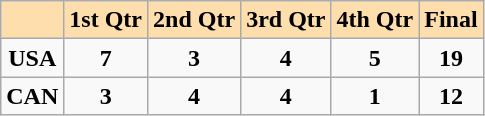<table class="wikitable">
<tr style="background:#ffdead; text-align:center;">
<td> </td>
<td><strong>1st Qtr</strong></td>
<td><strong>2nd Qtr</strong></td>
<td><strong>3rd Qtr</strong></td>
<td><strong>4th Qtr</strong></td>
<td><strong>Final</strong></td>
</tr>
<tr>
<td align=center><strong>USA</strong></td>
<td align=center><strong>7</strong></td>
<td align=center><strong>3</strong></td>
<td align=center><strong>4</strong></td>
<td align=center><strong>5</strong></td>
<td align=center><strong>19</strong></td>
</tr>
<tr>
<td align=center><strong>CAN</strong></td>
<td align=center><strong>3</strong></td>
<td align=center><strong>4</strong></td>
<td align=center><strong>4</strong></td>
<td align=center><strong>1</strong></td>
<td align=center><strong>12</strong></td>
</tr>
</table>
